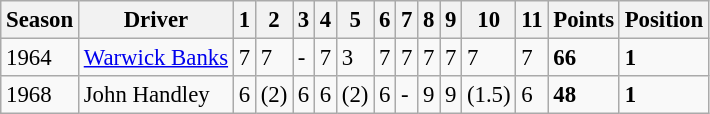<table class="wikitable" style="font-size: 95%; ">
<tr>
<th>Season</th>
<th>Driver</th>
<th>1</th>
<th>2</th>
<th>3</th>
<th>4</th>
<th>5</th>
<th>6</th>
<th>7</th>
<th>8</th>
<th>9</th>
<th>10</th>
<th>11</th>
<th>Points</th>
<th>Position</th>
</tr>
<tr>
<td>1964</td>
<td> <a href='#'>Warwick Banks</a></td>
<td>7</td>
<td>7</td>
<td>-</td>
<td>7</td>
<td>3</td>
<td>7</td>
<td>7</td>
<td>7</td>
<td>7</td>
<td>7</td>
<td>7</td>
<td><strong>66</strong></td>
<td><strong>1</strong></td>
</tr>
<tr>
<td>1968</td>
<td> John Handley</td>
<td>6</td>
<td>(2)</td>
<td>6</td>
<td>6</td>
<td>(2)</td>
<td>6</td>
<td>-</td>
<td>9</td>
<td>9</td>
<td>(1.5)</td>
<td>6</td>
<td><strong>48</strong></td>
<td><strong>1</strong></td>
</tr>
</table>
